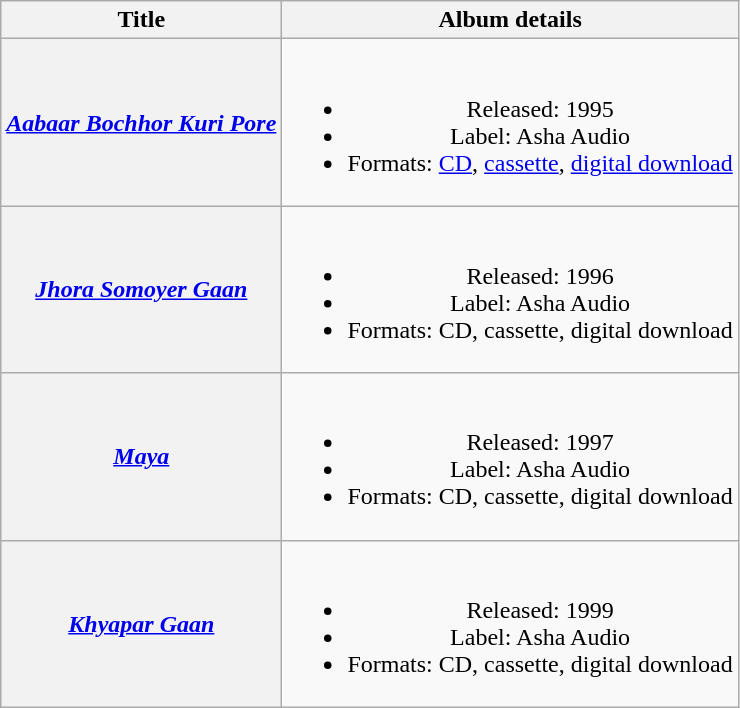<table class="wikitable plainrowheaders" style="text-align:center;">
<tr>
<th scope="col">Title</th>
<th scope="col">Album details</th>
</tr>
<tr>
<th scope="row"><em><a href='#'>Aabaar Bochhor Kuri Pore</a></em></th>
<td><br><ul><li>Released: 1995</li><li>Label: Asha Audio</li><li>Formats: <a href='#'>CD</a>, <a href='#'>cassette</a>, <a href='#'>digital download</a></li></ul></td>
</tr>
<tr>
<th scope="row"><em><a href='#'>Jhora Somoyer Gaan</a></em></th>
<td><br><ul><li>Released: 1996</li><li>Label: Asha Audio</li><li>Formats: CD, cassette, digital download</li></ul></td>
</tr>
<tr>
<th scope="row"><em><a href='#'>Maya</a></em></th>
<td><br><ul><li>Released: 1997</li><li>Label: Asha Audio</li><li>Formats: CD, cassette, digital download</li></ul></td>
</tr>
<tr>
<th scope="row"><em><a href='#'>Khyapar Gaan</a></em></th>
<td><br><ul><li>Released: 1999</li><li>Label: Asha Audio</li><li>Formats: CD, cassette, digital download</li></ul></td>
</tr>
</table>
